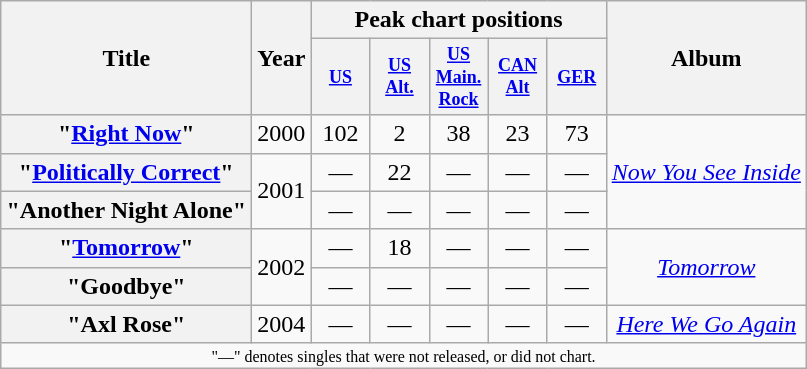<table class="wikitable plainrowheaders" style="text-align:center;" border="1">
<tr>
<th scope="col" rowspan="2" style="width:10em;">Title</th>
<th scope="col" rowspan="2">Year</th>
<th scope="col" colspan="5">Peak chart positions</th>
<th scope="col" rowspan="2">Album</th>
</tr>
<tr>
<th scope="col" style="width:2.8em;font-size:75%;"><a href='#'>US</a><br></th>
<th scope="col" style="width:2.8em;font-size:75%;"><a href='#'>US<br>Alt.</a><br></th>
<th style="width:2.8em;font-size:75%;"><a href='#'>US<br>Main. Rock</a><br></th>
<th style="width:2.8em;font-size:75%;"><a href='#'>CAN Alt</a><br></th>
<th scope="col" style="width:2.8em;font-size:75%;"><a href='#'>GER</a><br></th>
</tr>
<tr>
<th scope="row">"<a href='#'>Right Now</a>"</th>
<td>2000</td>
<td>102</td>
<td>2</td>
<td>38</td>
<td>23</td>
<td>73</td>
<td rowspan="3"><em><a href='#'>Now You See Inside</a></em></td>
</tr>
<tr>
<th scope="row">"<a href='#'>Politically Correct</a>"</th>
<td rowspan="2">2001</td>
<td>—</td>
<td>22</td>
<td>—</td>
<td>—</td>
<td>—</td>
</tr>
<tr>
<th scope="row">"Another Night Alone"</th>
<td>—</td>
<td>—</td>
<td>—</td>
<td>—</td>
<td>—</td>
</tr>
<tr>
<th scope="row">"<a href='#'>Tomorrow</a>"</th>
<td rowspan="2">2002</td>
<td>—</td>
<td>18</td>
<td>—</td>
<td>—</td>
<td>—</td>
<td scope="col" rowspan="2"><em><a href='#'>Tomorrow</a></em></td>
</tr>
<tr>
<th scope="row">"Goodbye"</th>
<td>—</td>
<td>—</td>
<td>—</td>
<td>—</td>
<td>—</td>
</tr>
<tr>
<th scope="row">"Axl Rose"</th>
<td>2004</td>
<td>—</td>
<td>—</td>
<td>—</td>
<td>—</td>
<td>—</td>
<td><em><a href='#'>Here We Go Again</a></em></td>
</tr>
<tr>
<td colspan="18" style="font-size:8pt">"—" denotes singles that were not released, or did not chart.</td>
</tr>
</table>
